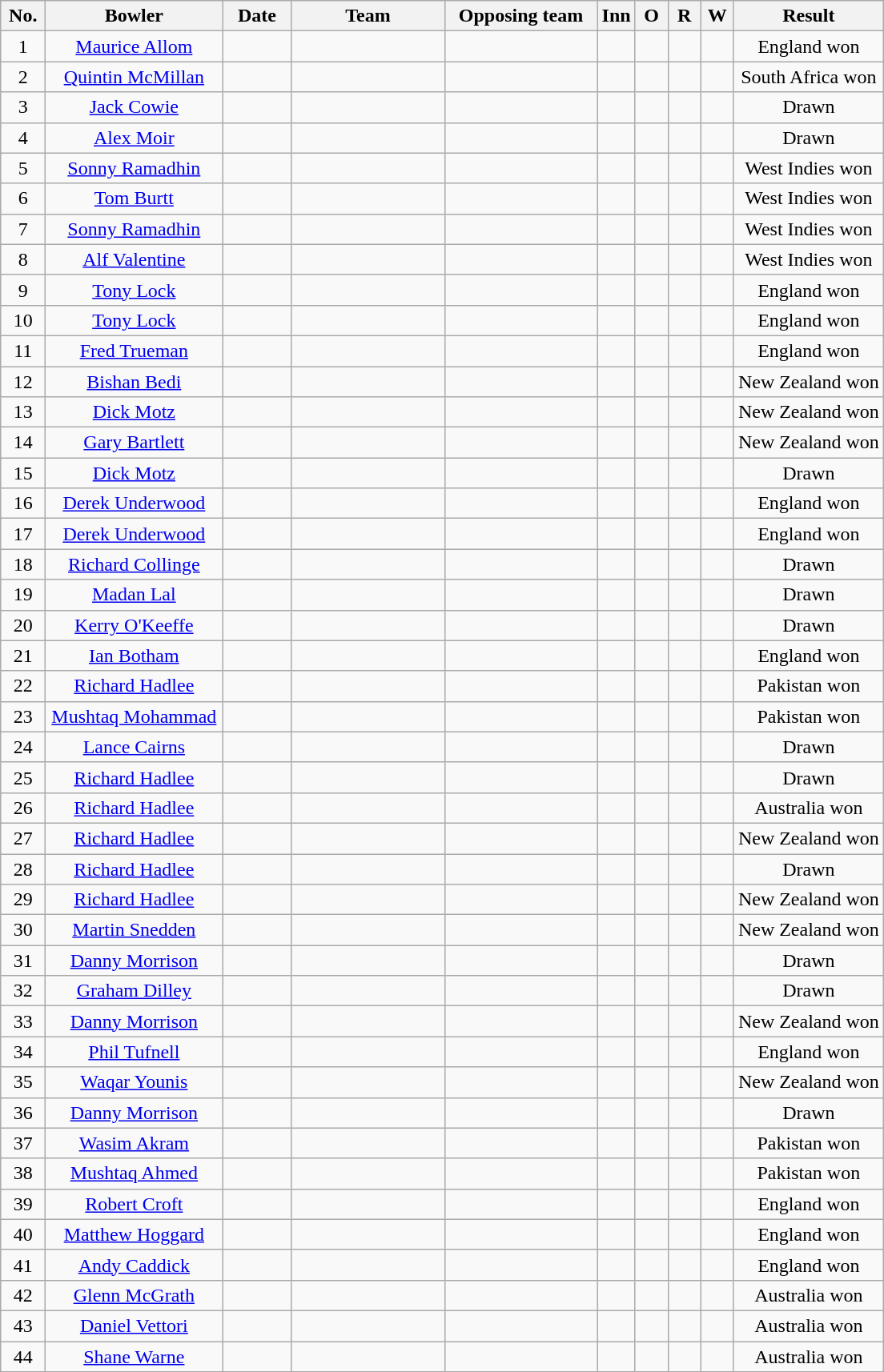<table class="wikitable sortable">
<tr align=center>
<th scope="col" style="width:30px;">No.</th>
<th scope="col" style="width:140px;">Bowler</th>
<th scope="col" style="width:50px;">Date</th>
<th scope="col" style="width:120px;">Team</th>
<th scope="col" style="width:120px;">Opposing team</th>
<th scope="col" style="width:20px;">Inn</th>
<th scope="col" style="width:20px;">O</th>
<th scope="col" style="width:20px;">R</th>
<th scope="col" style="width:20px;">W</th>
<th>Result</th>
</tr>
<tr align=center>
<td>1</td>
<td><a href='#'>Maurice Allom</a></td>
<td></td>
<td></td>
<td></td>
<td></td>
<td></td>
<td></td>
<td></td>
<td>England won</td>
</tr>
<tr align=center>
<td>2</td>
<td><a href='#'>Quintin McMillan</a></td>
<td></td>
<td></td>
<td></td>
<td></td>
<td></td>
<td></td>
<td></td>
<td>South Africa won</td>
</tr>
<tr align=center>
<td>3</td>
<td><a href='#'>Jack Cowie</a></td>
<td></td>
<td></td>
<td></td>
<td></td>
<td></td>
<td></td>
<td></td>
<td>Drawn</td>
</tr>
<tr align=center>
<td>4</td>
<td><a href='#'>Alex Moir</a></td>
<td></td>
<td></td>
<td></td>
<td></td>
<td></td>
<td></td>
<td></td>
<td>Drawn</td>
</tr>
<tr align=center>
<td>5</td>
<td><a href='#'>Sonny Ramadhin</a></td>
<td></td>
<td></td>
<td></td>
<td></td>
<td></td>
<td></td>
<td></td>
<td>West Indies won</td>
</tr>
<tr align=center>
<td>6</td>
<td><a href='#'>Tom Burtt</a></td>
<td></td>
<td></td>
<td></td>
<td></td>
<td></td>
<td></td>
<td></td>
<td>West Indies won</td>
</tr>
<tr align=center>
<td>7</td>
<td><a href='#'>Sonny Ramadhin</a></td>
<td></td>
<td></td>
<td></td>
<td></td>
<td></td>
<td></td>
<td></td>
<td>West Indies won</td>
</tr>
<tr align=center>
<td>8</td>
<td><a href='#'>Alf Valentine</a></td>
<td></td>
<td></td>
<td></td>
<td></td>
<td></td>
<td></td>
<td></td>
<td>West Indies won</td>
</tr>
<tr align=center>
<td>9</td>
<td><a href='#'>Tony Lock</a></td>
<td></td>
<td></td>
<td></td>
<td></td>
<td></td>
<td></td>
<td></td>
<td>England won</td>
</tr>
<tr align=center>
<td>10</td>
<td><a href='#'>Tony Lock</a></td>
<td></td>
<td></td>
<td></td>
<td></td>
<td></td>
<td></td>
<td></td>
<td>England won</td>
</tr>
<tr align=center>
<td>11</td>
<td><a href='#'>Fred Trueman</a></td>
<td></td>
<td></td>
<td></td>
<td></td>
<td></td>
<td></td>
<td></td>
<td>England won</td>
</tr>
<tr align=center>
<td>12</td>
<td><a href='#'>Bishan Bedi</a></td>
<td></td>
<td></td>
<td></td>
<td></td>
<td></td>
<td></td>
<td></td>
<td>New Zealand won</td>
</tr>
<tr align=center>
<td>13</td>
<td><a href='#'>Dick Motz</a></td>
<td></td>
<td></td>
<td></td>
<td></td>
<td></td>
<td></td>
<td></td>
<td>New Zealand won</td>
</tr>
<tr align=center>
<td>14</td>
<td><a href='#'>Gary Bartlett</a></td>
<td></td>
<td></td>
<td></td>
<td></td>
<td></td>
<td></td>
<td></td>
<td>New Zealand won</td>
</tr>
<tr align=center>
<td>15</td>
<td><a href='#'>Dick Motz</a></td>
<td></td>
<td></td>
<td></td>
<td></td>
<td></td>
<td></td>
<td></td>
<td>Drawn</td>
</tr>
<tr align=center>
<td>16</td>
<td><a href='#'>Derek Underwood</a></td>
<td></td>
<td></td>
<td></td>
<td></td>
<td></td>
<td></td>
<td></td>
<td>England won</td>
</tr>
<tr align=center>
<td>17</td>
<td><a href='#'>Derek Underwood</a></td>
<td></td>
<td></td>
<td></td>
<td></td>
<td></td>
<td></td>
<td></td>
<td>England won</td>
</tr>
<tr align=center>
<td>18</td>
<td><a href='#'>Richard Collinge</a></td>
<td></td>
<td></td>
<td></td>
<td></td>
<td></td>
<td></td>
<td></td>
<td>Drawn</td>
</tr>
<tr align=center>
<td>19</td>
<td><a href='#'>Madan Lal</a></td>
<td></td>
<td></td>
<td></td>
<td></td>
<td></td>
<td></td>
<td></td>
<td>Drawn</td>
</tr>
<tr align=center>
<td>20</td>
<td><a href='#'>Kerry O'Keeffe</a></td>
<td></td>
<td></td>
<td></td>
<td></td>
<td></td>
<td></td>
<td></td>
<td>Drawn</td>
</tr>
<tr align=center>
<td>21</td>
<td><a href='#'>Ian Botham</a></td>
<td></td>
<td></td>
<td></td>
<td></td>
<td></td>
<td></td>
<td></td>
<td>England won</td>
</tr>
<tr align=center>
<td>22</td>
<td><a href='#'>Richard Hadlee</a></td>
<td></td>
<td></td>
<td></td>
<td></td>
<td></td>
<td></td>
<td></td>
<td>Pakistan won</td>
</tr>
<tr align=center>
<td>23</td>
<td><a href='#'>Mushtaq Mohammad</a></td>
<td></td>
<td></td>
<td></td>
<td></td>
<td></td>
<td></td>
<td></td>
<td>Pakistan won</td>
</tr>
<tr align=center>
<td>24</td>
<td><a href='#'>Lance Cairns</a></td>
<td></td>
<td></td>
<td></td>
<td></td>
<td></td>
<td></td>
<td></td>
<td>Drawn</td>
</tr>
<tr align=center>
<td>25</td>
<td><a href='#'>Richard Hadlee</a></td>
<td></td>
<td></td>
<td></td>
<td></td>
<td></td>
<td></td>
<td></td>
<td>Drawn</td>
</tr>
<tr align=center>
<td>26</td>
<td><a href='#'>Richard Hadlee</a></td>
<td></td>
<td></td>
<td></td>
<td></td>
<td></td>
<td></td>
<td></td>
<td>Australia won</td>
</tr>
<tr align=center>
<td>27</td>
<td><a href='#'>Richard Hadlee</a></td>
<td></td>
<td></td>
<td></td>
<td></td>
<td></td>
<td></td>
<td></td>
<td>New Zealand won</td>
</tr>
<tr align=center>
<td>28</td>
<td><a href='#'>Richard Hadlee</a></td>
<td></td>
<td></td>
<td></td>
<td></td>
<td></td>
<td></td>
<td></td>
<td>Drawn</td>
</tr>
<tr align=center>
<td>29</td>
<td><a href='#'>Richard Hadlee</a></td>
<td></td>
<td></td>
<td></td>
<td></td>
<td></td>
<td></td>
<td></td>
<td>New Zealand won</td>
</tr>
<tr align=center>
<td>30</td>
<td><a href='#'>Martin Snedden</a></td>
<td></td>
<td></td>
<td></td>
<td></td>
<td></td>
<td></td>
<td></td>
<td>New Zealand won</td>
</tr>
<tr align=center>
<td>31</td>
<td><a href='#'>Danny Morrison</a></td>
<td></td>
<td></td>
<td></td>
<td></td>
<td></td>
<td></td>
<td></td>
<td>Drawn</td>
</tr>
<tr align=center>
<td>32</td>
<td><a href='#'>Graham Dilley</a></td>
<td></td>
<td></td>
<td></td>
<td></td>
<td></td>
<td></td>
<td></td>
<td>Drawn</td>
</tr>
<tr align=center>
<td>33</td>
<td><a href='#'>Danny Morrison</a></td>
<td></td>
<td></td>
<td></td>
<td></td>
<td></td>
<td></td>
<td></td>
<td>New Zealand won</td>
</tr>
<tr align=center>
<td>34</td>
<td><a href='#'>Phil Tufnell</a></td>
<td></td>
<td></td>
<td></td>
<td></td>
<td></td>
<td></td>
<td></td>
<td>England won</td>
</tr>
<tr align=center>
<td>35</td>
<td><a href='#'>Waqar Younis</a></td>
<td></td>
<td></td>
<td></td>
<td></td>
<td></td>
<td></td>
<td></td>
<td>New Zealand won</td>
</tr>
<tr align=center>
<td>36</td>
<td><a href='#'>Danny Morrison</a></td>
<td></td>
<td></td>
<td></td>
<td></td>
<td></td>
<td></td>
<td></td>
<td>Drawn</td>
</tr>
<tr align=center>
<td>37</td>
<td><a href='#'>Wasim Akram</a></td>
<td></td>
<td></td>
<td></td>
<td></td>
<td></td>
<td></td>
<td></td>
<td>Pakistan won</td>
</tr>
<tr align=center>
<td>38</td>
<td><a href='#'>Mushtaq Ahmed</a></td>
<td></td>
<td></td>
<td></td>
<td></td>
<td></td>
<td></td>
<td></td>
<td>Pakistan won</td>
</tr>
<tr align=center>
<td>39</td>
<td><a href='#'>Robert Croft</a></td>
<td></td>
<td></td>
<td></td>
<td></td>
<td></td>
<td></td>
<td></td>
<td>England won</td>
</tr>
<tr align=center>
<td>40</td>
<td><a href='#'>Matthew Hoggard</a></td>
<td></td>
<td></td>
<td></td>
<td></td>
<td></td>
<td></td>
<td></td>
<td>England won</td>
</tr>
<tr align=center>
<td>41</td>
<td><a href='#'>Andy Caddick</a></td>
<td></td>
<td></td>
<td></td>
<td></td>
<td></td>
<td></td>
<td></td>
<td>England won</td>
</tr>
<tr align=center>
<td>42</td>
<td><a href='#'>Glenn McGrath</a></td>
<td></td>
<td></td>
<td></td>
<td></td>
<td></td>
<td></td>
<td></td>
<td>Australia won</td>
</tr>
<tr align=center>
<td>43</td>
<td><a href='#'>Daniel Vettori</a></td>
<td></td>
<td></td>
<td></td>
<td></td>
<td></td>
<td></td>
<td></td>
<td>Australia won</td>
</tr>
<tr align=center>
<td>44</td>
<td><a href='#'>Shane Warne</a></td>
<td></td>
<td></td>
<td></td>
<td></td>
<td></td>
<td></td>
<td></td>
<td>Australia won</td>
</tr>
</table>
